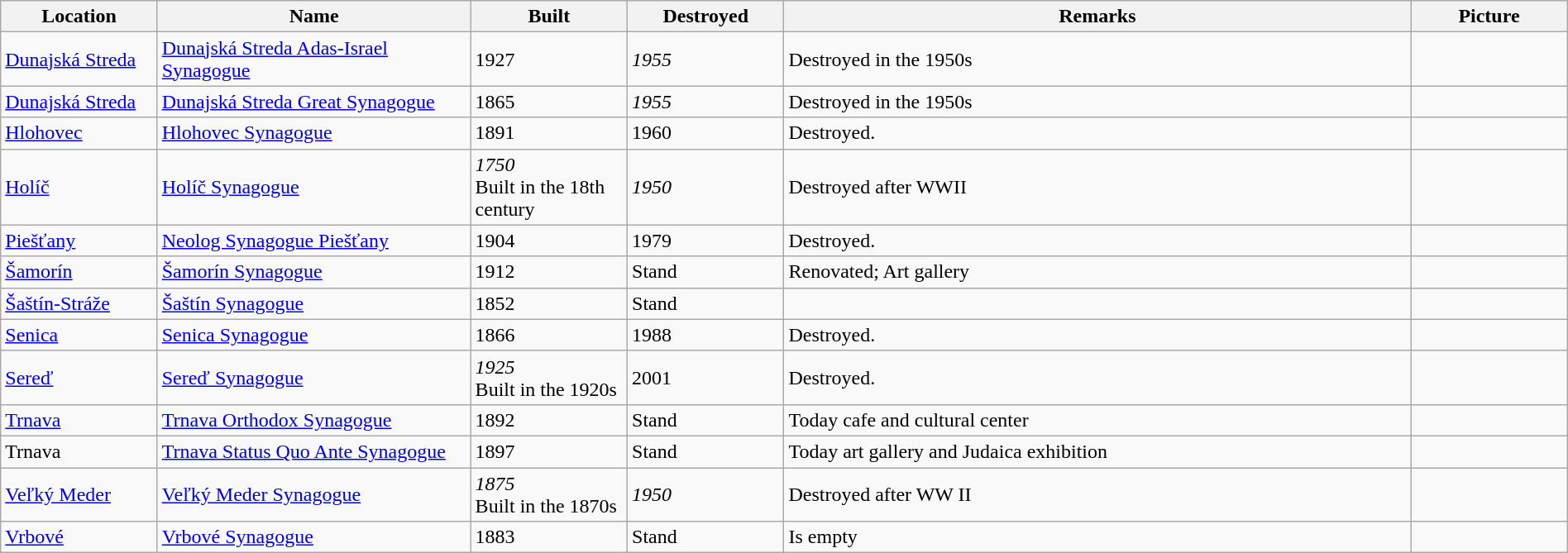<table class="wikitable sortable" width="100%">
<tr>
<th width="10%">Location</th>
<th width="20%">Name</th>
<th width="10%">Built</th>
<th width="10%">Destroyed</th>
<th width="40%" class="unsortable">Remarks</th>
<th width="10%" class="unsortable">Picture</th>
</tr>
<tr>
<td><a href='#'>Dunajská Streda</a></td>
<td><a href='#'>Dunajská Streda Adas-Israel Synagogue</a></td>
<td>1927</td>
<td><em>1955</em></td>
<td>Destroyed in the 1950s</td>
<td></td>
</tr>
<tr>
<td><a href='#'>Dunajská Streda</a></td>
<td><a href='#'>Dunajská Streda Great Synagogue</a></td>
<td>1865</td>
<td><em>1955</em></td>
<td>Destroyed in the 1950s</td>
<td></td>
</tr>
<tr>
<td><a href='#'>Hlohovec</a></td>
<td><a href='#'>Hlohovec Synagogue</a></td>
<td>1891</td>
<td>1960</td>
<td>Destroyed.</td>
<td></td>
</tr>
<tr>
<td><a href='#'>Holíč</a></td>
<td><a href='#'>Holíč Synagogue</a></td>
<td><em>1750</em><br>Built in the 18th century</td>
<td><em>1950</em></td>
<td>Destroyed after WWII</td>
<td></td>
</tr>
<tr>
<td><a href='#'>Piešťany</a></td>
<td><a href='#'>Neolog Synagogue Piešťany</a></td>
<td>1904</td>
<td>1979</td>
<td>Destroyed.</td>
<td></td>
</tr>
<tr>
<td><a href='#'>Šamorín</a></td>
<td><a href='#'>Šamorín Synagogue</a></td>
<td>1912</td>
<td>Stand</td>
<td>Renovated; Art gallery</td>
<td></td>
</tr>
<tr>
<td><a href='#'>Šaštín-Stráže</a></td>
<td><a href='#'>Šaštín Synagogue</a></td>
<td>1852</td>
<td>Stand</td>
<td></td>
<td></td>
</tr>
<tr>
<td><a href='#'>Senica</a></td>
<td><a href='#'>Senica Synagogue</a></td>
<td>1866</td>
<td>1988</td>
<td>Destroyed.</td>
<td></td>
</tr>
<tr>
<td><a href='#'>Sereď</a></td>
<td><a href='#'>Sereď Synagogue</a></td>
<td><em>1925</em><br>Built in the 1920s</td>
<td>2001</td>
<td>Destroyed.</td>
<td></td>
</tr>
<tr>
<td><a href='#'>Trnava</a></td>
<td><a href='#'>Trnava Orthodox Synagogue</a></td>
<td>1892</td>
<td>Stand</td>
<td>Today cafe and cultural center</td>
<td></td>
</tr>
<tr>
<td>Trnava</td>
<td><a href='#'>Trnava Status Quo Ante Synagogue</a></td>
<td>1897</td>
<td>Stand</td>
<td>Today art gallery and Judaica exhibition</td>
<td></td>
</tr>
<tr>
<td><a href='#'>Veľký Meder</a></td>
<td><a href='#'>Veľký Meder Synagogue</a></td>
<td><em>1875</em><br>Built in the 1870s</td>
<td><em>1950</em></td>
<td>Destroyed after WW II</td>
<td></td>
</tr>
<tr>
<td><a href='#'>Vrbové</a></td>
<td><a href='#'>Vrbové Synagogue</a></td>
<td>1883</td>
<td>Stand</td>
<td>Is empty</td>
<td></td>
</tr>
</table>
